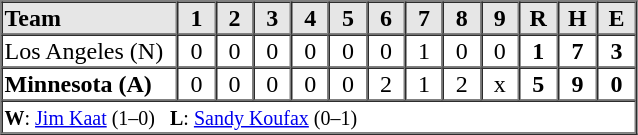<table border=1 cellspacing=0 width=425 style="margin-left:3em;">
<tr style="text-align:center; background-color:#e6e6e6;">
<th align=left width=125>Team</th>
<th width=25>1</th>
<th width=25>2</th>
<th width=25>3</th>
<th width=25>4</th>
<th width=25>5</th>
<th width=25>6</th>
<th width=25>7</th>
<th width=25>8</th>
<th width=25>9</th>
<th width=25>R</th>
<th width=25>H</th>
<th width=25>E</th>
</tr>
<tr style="text-align:center;">
<td align=left>Los Angeles (N)</td>
<td>0</td>
<td>0</td>
<td>0</td>
<td>0</td>
<td>0</td>
<td>0</td>
<td>1</td>
<td>0</td>
<td>0</td>
<td><strong>1</strong></td>
<td><strong>7</strong></td>
<td><strong>3</strong></td>
</tr>
<tr style="text-align:center;">
<td align=left><strong>Minnesota (A)</strong></td>
<td>0</td>
<td>0</td>
<td>0</td>
<td>0</td>
<td>0</td>
<td>2</td>
<td>1</td>
<td>2</td>
<td>x</td>
<td><strong>5</strong></td>
<td><strong>9</strong></td>
<td><strong>0</strong></td>
</tr>
<tr style="text-align:left;">
<td colspan=13><small><strong>W</strong>: <a href='#'>Jim Kaat</a> (1–0)   <strong>L</strong>: <a href='#'>Sandy Koufax</a> (0–1)</small></td>
</tr>
<tr style="text-align:left;">
</tr>
</table>
